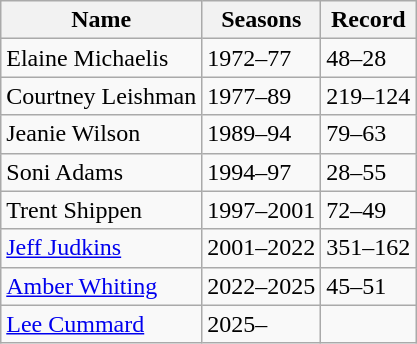<table class="wikitable">
<tr>
<th>Name</th>
<th>Seasons</th>
<th>Record</th>
</tr>
<tr>
<td>Elaine Michaelis</td>
<td>1972–77</td>
<td>48–28</td>
</tr>
<tr>
<td>Courtney Leishman</td>
<td>1977–89</td>
<td>219–124</td>
</tr>
<tr>
<td>Jeanie Wilson</td>
<td>1989–94</td>
<td>79–63</td>
</tr>
<tr>
<td>Soni Adams</td>
<td>1994–97</td>
<td>28–55</td>
</tr>
<tr>
<td>Trent Shippen</td>
<td>1997–2001</td>
<td>72–49</td>
</tr>
<tr>
<td><a href='#'>Jeff Judkins</a></td>
<td>2001–2022</td>
<td>351–162</td>
</tr>
<tr>
<td><a href='#'>Amber Whiting</a></td>
<td>2022–2025</td>
<td>45–51</td>
</tr>
<tr>
<td><a href='#'>Lee Cummard</a></td>
<td>2025–</td>
</tr>
</table>
